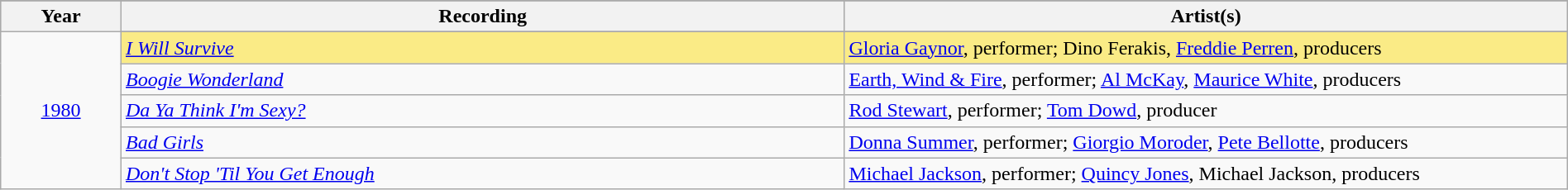<table class="wikitable" style="width:100%">
<tr bgcolor="#bebebe">
</tr>
<tr bgcolor="#bebebe">
<th width="5%">Year</th>
<th width="30%">Recording</th>
<th width="30%">Artist(s)</th>
</tr>
<tr>
<td rowspan="6" style="text-align:center;"><a href='#'>1980</a><br></td>
</tr>
<tr style="background:#FAEB86;">
<td><em><a href='#'>I Will Survive</a></em></td>
<td><a href='#'>Gloria Gaynor</a>, performer; Dino Ferakis, <a href='#'>Freddie Perren</a>, producers</td>
</tr>
<tr>
<td><em><a href='#'>Boogie Wonderland</a></em></td>
<td><a href='#'>Earth, Wind & Fire</a>, performer; <a href='#'>Al McKay</a>, <a href='#'>Maurice White</a>, producers</td>
</tr>
<tr>
<td><em><a href='#'>Da Ya Think I'm Sexy?</a></em></td>
<td><a href='#'>Rod Stewart</a>, performer; <a href='#'>Tom Dowd</a>, producer</td>
</tr>
<tr>
<td><em><a href='#'>Bad Girls</a></em></td>
<td><a href='#'>Donna Summer</a>, performer; <a href='#'>Giorgio Moroder</a>, <a href='#'>Pete Bellotte</a>, producers</td>
</tr>
<tr>
<td><em><a href='#'>Don't Stop 'Til You Get Enough</a></em></td>
<td><a href='#'>Michael Jackson</a>, performer; <a href='#'>Quincy Jones</a>, Michael Jackson, producers</td>
</tr>
</table>
